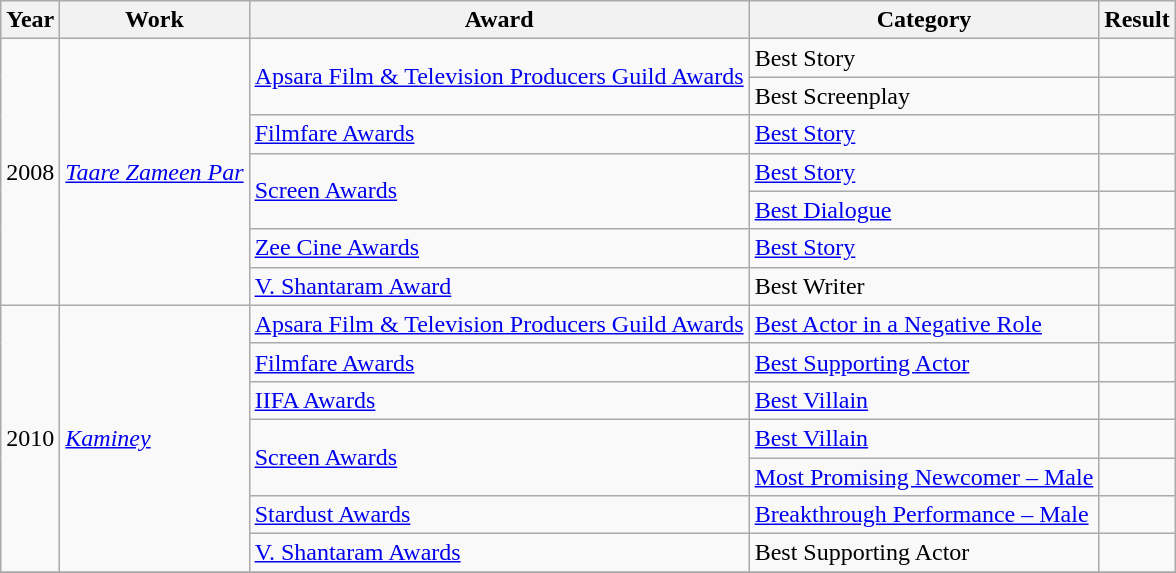<table class="wikitable sortable">
<tr>
<th>Year</th>
<th>Work</th>
<th>Award</th>
<th>Category</th>
<th>Result</th>
</tr>
<tr>
<td rowspan="7">2008</td>
<td rowspan="7"><em><a href='#'>Taare Zameen Par</a></em></td>
<td rowspan="2"><a href='#'>Apsara Film & Television Producers Guild Awards</a></td>
<td>Best Story</td>
<td></td>
</tr>
<tr>
<td>Best Screenplay</td>
<td></td>
</tr>
<tr>
<td><a href='#'>Filmfare Awards</a></td>
<td><a href='#'>Best Story</a></td>
<td></td>
</tr>
<tr>
<td rowspan="2"><a href='#'>Screen Awards</a></td>
<td><a href='#'>Best Story</a></td>
<td></td>
</tr>
<tr>
<td><a href='#'>Best Dialogue</a></td>
<td></td>
</tr>
<tr>
<td><a href='#'>Zee Cine Awards</a></td>
<td><a href='#'>Best Story</a></td>
<td></td>
</tr>
<tr>
<td><a href='#'>V. Shantaram Award</a></td>
<td>Best Writer</td>
<td></td>
</tr>
<tr>
<td rowspan="7">2010</td>
<td rowspan="7"><em><a href='#'>Kaminey</a></em></td>
<td><a href='#'>Apsara Film & Television Producers Guild Awards</a></td>
<td><a href='#'>Best Actor in a Negative Role</a></td>
<td></td>
</tr>
<tr>
<td><a href='#'>Filmfare Awards</a></td>
<td><a href='#'>Best Supporting Actor</a></td>
<td></td>
</tr>
<tr>
<td><a href='#'>IIFA Awards</a></td>
<td><a href='#'>Best Villain</a></td>
<td></td>
</tr>
<tr>
<td rowspan="2"><a href='#'>Screen Awards</a></td>
<td><a href='#'>Best Villain</a></td>
<td></td>
</tr>
<tr>
<td><a href='#'>Most Promising Newcomer – Male</a></td>
<td></td>
</tr>
<tr>
<td><a href='#'>Stardust Awards</a></td>
<td><a href='#'>Breakthrough Performance – Male</a></td>
<td></td>
</tr>
<tr>
<td><a href='#'>V. Shantaram Awards</a></td>
<td>Best Supporting Actor</td>
<td></td>
</tr>
<tr>
</tr>
</table>
